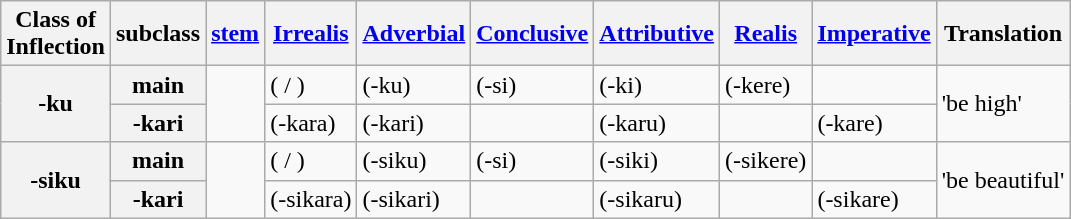<table class="wikitable">
<tr>
<th>Class of<br>Inflection</th>
<th>subclass</th>
<th><a href='#'>stem</a><br></th>
<th><a href='#'>Irrealis</a><br></th>
<th><a href='#'>Adverbial</a><br></th>
<th><a href='#'>Conclusive</a><br></th>
<th><a href='#'>Attributive</a><br></th>
<th><a href='#'>Realis</a><br></th>
<th><a href='#'>Imperative</a><br></th>
<th>Translation</th>
</tr>
<tr>
<th rowspan="2">-ku<br></th>
<th>main<br></th>
<td rowspan="2"></td>
<td>( / )</td>
<td> (-ku)</td>
<td> (-si)</td>
<td> (-ki)</td>
<td> (-kere)</td>
<td> </td>
<td rowspan="2">'be high'</td>
</tr>
<tr>
<th>-kari<br></th>
<td> (-kara)</td>
<td> (-kari)</td>
<td></td>
<td> (-karu)</td>
<td> </td>
<td> (-kare)</td>
</tr>
<tr>
<th rowspan="2">-siku<br></th>
<th>main<br></th>
<td rowspan="2"></td>
<td>(  / )</td>
<td> (-siku)</td>
<td> (-si)</td>
<td> (-siki)</td>
<td> (-sikere)</td>
<td> </td>
<td rowspan="2">'be beautiful'</td>
</tr>
<tr>
<th>-kari<br></th>
<td> (-sikara)</td>
<td> (-sikari)</td>
<td></td>
<td> (-sikaru)</td>
<td> </td>
<td> (-sikare)</td>
</tr>
</table>
